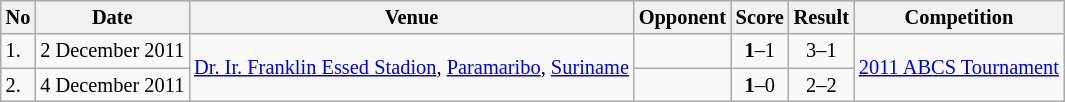<table class="wikitable" style="font-size:85%;">
<tr>
<th>No</th>
<th>Date</th>
<th>Venue</th>
<th>Opponent</th>
<th>Score</th>
<th>Result</th>
<th>Competition</th>
</tr>
<tr>
<td>1.</td>
<td>2 December 2011</td>
<td rowspan="2"><a href='#'>Dr. Ir. Franklin Essed Stadion</a>, <a href='#'>Paramaribo</a>, <a href='#'>Suriname</a></td>
<td></td>
<td align=center><strong>1</strong>–1</td>
<td align=center>3–1</td>
<td rowspan="2"><a href='#'>2011 ABCS Tournament</a></td>
</tr>
<tr>
<td>2.</td>
<td>4 December 2011</td>
<td></td>
<td align=center><strong>1</strong>–0</td>
<td align=center>2–2</td>
</tr>
</table>
